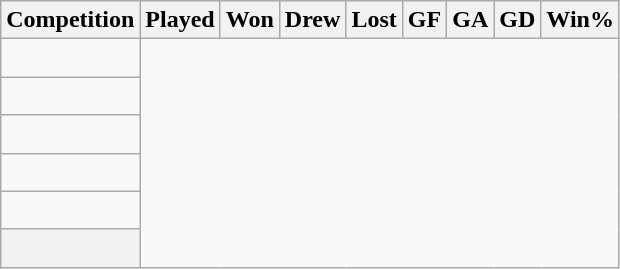<table class="wikitable sortable" style="text-align: center;">
<tr>
<th>Competition</th>
<th>Played</th>
<th>Won</th>
<th>Drew</th>
<th>Lost</th>
<th>GF</th>
<th>GA</th>
<th>GD</th>
<th>Win%</th>
</tr>
<tr>
<td align=left><br></td>
</tr>
<tr>
<td align=left><br></td>
</tr>
<tr>
<td align=left><br></td>
</tr>
<tr>
<td align=left><br></td>
</tr>
<tr>
<td align=left><br></td>
</tr>
<tr class="sortbottom">
<th><br></th>
</tr>
</table>
